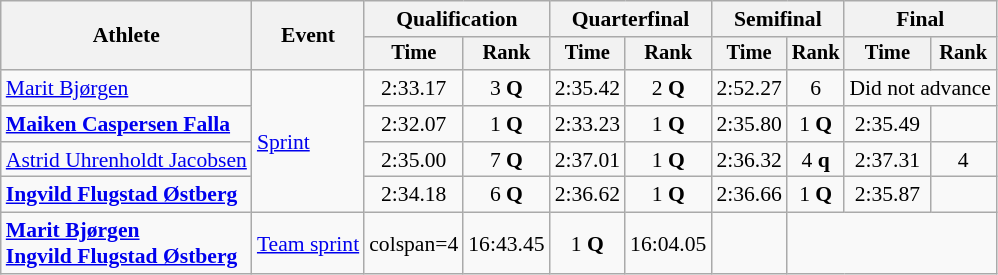<table class="wikitable" style="font-size:90%">
<tr>
<th rowspan="2">Athlete</th>
<th rowspan="2">Event</th>
<th colspan="2">Qualification</th>
<th colspan="2">Quarterfinal</th>
<th colspan="2">Semifinal</th>
<th colspan="2">Final</th>
</tr>
<tr style="font-size:95%">
<th>Time</th>
<th>Rank</th>
<th>Time</th>
<th>Rank</th>
<th>Time</th>
<th>Rank</th>
<th>Time</th>
<th>Rank</th>
</tr>
<tr align=center>
<td align=left><a href='#'>Marit Bjørgen</a></td>
<td align=left rowspan=4><a href='#'>Sprint</a></td>
<td>2:33.17</td>
<td>3 <strong>Q</strong></td>
<td>2:35.42</td>
<td>2 <strong>Q</strong></td>
<td>2:52.27</td>
<td>6</td>
<td colspan=2>Did not advance</td>
</tr>
<tr align=center>
<td align=left><strong><a href='#'>Maiken Caspersen Falla</a></strong></td>
<td>2:32.07</td>
<td>1 <strong>Q</strong></td>
<td>2:33.23</td>
<td>1 <strong>Q</strong></td>
<td>2:35.80</td>
<td>1 <strong>Q</strong></td>
<td>2:35.49</td>
<td></td>
</tr>
<tr align=center>
<td align=left><a href='#'>Astrid Uhrenholdt Jacobsen</a></td>
<td>2:35.00</td>
<td>7 <strong>Q</strong></td>
<td>2:37.01</td>
<td>1 <strong>Q</strong></td>
<td>2:36.32</td>
<td>4 <strong>q</strong></td>
<td>2:37.31</td>
<td>4</td>
</tr>
<tr align=center>
<td align=left><strong><a href='#'>Ingvild Flugstad Østberg</a></strong></td>
<td>2:34.18</td>
<td>6 <strong>Q</strong></td>
<td>2:36.62</td>
<td>1 <strong>Q</strong></td>
<td>2:36.66</td>
<td>1 <strong>Q</strong></td>
<td>2:35.87</td>
<td></td>
</tr>
<tr align=center>
<td align=left><strong><a href='#'>Marit Bjørgen</a><br><a href='#'>Ingvild Flugstad Østberg</a></strong></td>
<td align=left><a href='#'>Team sprint</a></td>
<td>colspan=4 </td>
<td>16:43.45</td>
<td>1 <strong>Q</strong></td>
<td>16:04.05</td>
<td></td>
</tr>
</table>
